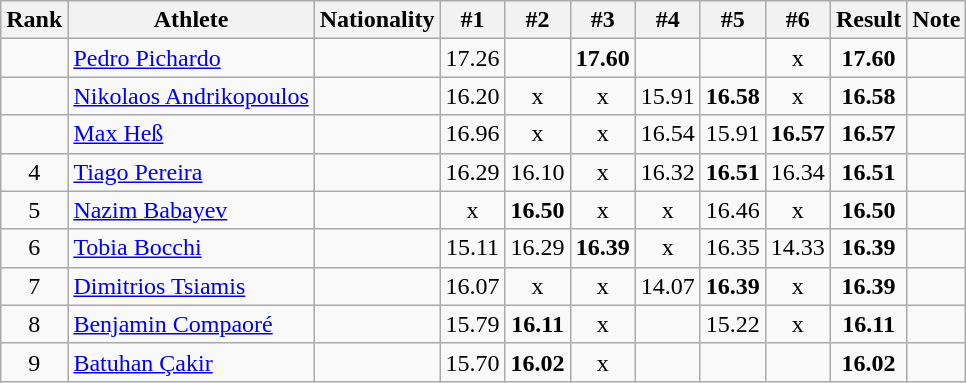<table class="wikitable sortable" style="text-align:center">
<tr>
<th>Rank</th>
<th>Athlete</th>
<th>Nationality</th>
<th>#1</th>
<th>#2</th>
<th>#3</th>
<th>#4</th>
<th>#5</th>
<th>#6</th>
<th>Result</th>
<th>Note</th>
</tr>
<tr>
<td></td>
<td align=left><a href='#'>Pedro Pichardo</a></td>
<td align=left></td>
<td>17.26</td>
<td></td>
<td><strong>17.60</strong></td>
<td></td>
<td></td>
<td>x</td>
<td><strong>17.60</strong></td>
<td> </td>
</tr>
<tr>
<td></td>
<td align=left><a href='#'>Nikolaos Andrikopoulos</a></td>
<td align=left></td>
<td>16.20</td>
<td>x</td>
<td>x</td>
<td>15.91</td>
<td><strong>16.58</strong></td>
<td>x</td>
<td><strong>16.58</strong></td>
<td></td>
</tr>
<tr>
<td></td>
<td align=left><a href='#'>Max Heß</a></td>
<td align=left></td>
<td>16.96</td>
<td>x</td>
<td>x</td>
<td>16.54</td>
<td>15.91</td>
<td><strong>16.57</strong></td>
<td><strong>16.57</strong></td>
<td></td>
</tr>
<tr>
<td>4</td>
<td align=left><a href='#'>Tiago Pereira</a></td>
<td align=left></td>
<td>16.29</td>
<td>16.10</td>
<td>x</td>
<td>16.32</td>
<td><strong>16.51</strong></td>
<td>16.34</td>
<td><strong>16.51</strong></td>
<td></td>
</tr>
<tr>
<td>5</td>
<td align=left><a href='#'>Nazim Babayev</a></td>
<td align=left></td>
<td>x</td>
<td><strong>16.50</strong></td>
<td>x</td>
<td>x</td>
<td>16.46</td>
<td>x</td>
<td><strong>16.50</strong></td>
<td></td>
</tr>
<tr>
<td>6</td>
<td align=left><a href='#'>Tobia Bocchi</a></td>
<td align=left></td>
<td>15.11</td>
<td>16.29</td>
<td><strong>16.39</strong></td>
<td>x</td>
<td>16.35</td>
<td>14.33</td>
<td><strong>16.39</strong></td>
<td></td>
</tr>
<tr>
<td>7</td>
<td align=left><a href='#'>Dimitrios Tsiamis</a></td>
<td align=left></td>
<td>16.07</td>
<td>x</td>
<td>x</td>
<td>14.07</td>
<td><strong>16.39</strong></td>
<td>x</td>
<td><strong>16.39</strong></td>
<td></td>
</tr>
<tr>
<td>8</td>
<td align=left><a href='#'>Benjamin Compaoré</a></td>
<td align=left></td>
<td>15.79</td>
<td><strong>16.11</strong></td>
<td>x</td>
<td></td>
<td>15.22</td>
<td>x</td>
<td><strong>16.11</strong></td>
<td></td>
</tr>
<tr>
<td>9</td>
<td align=left><a href='#'>Batuhan Çakir</a></td>
<td align=left></td>
<td>15.70</td>
<td><strong>16.02</strong></td>
<td>x</td>
<td></td>
<td></td>
<td></td>
<td><strong>16.02</strong></td>
<td></td>
</tr>
</table>
